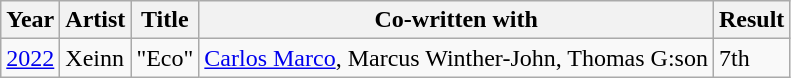<table class="wikitable plainrowheaders">
<tr>
<th scope="col">Year</th>
<th scope="col">Artist</th>
<th scope="col">Title</th>
<th scope="col">Co-written with</th>
<th scope="col">Result</th>
</tr>
<tr>
<td><a href='#'>2022</a></td>
<td>Xeinn</td>
<td>"Eco"</td>
<td><a href='#'>Carlos Marco</a>, Marcus Winther-John, Thomas G:son</td>
<td>7th</td>
</tr>
</table>
